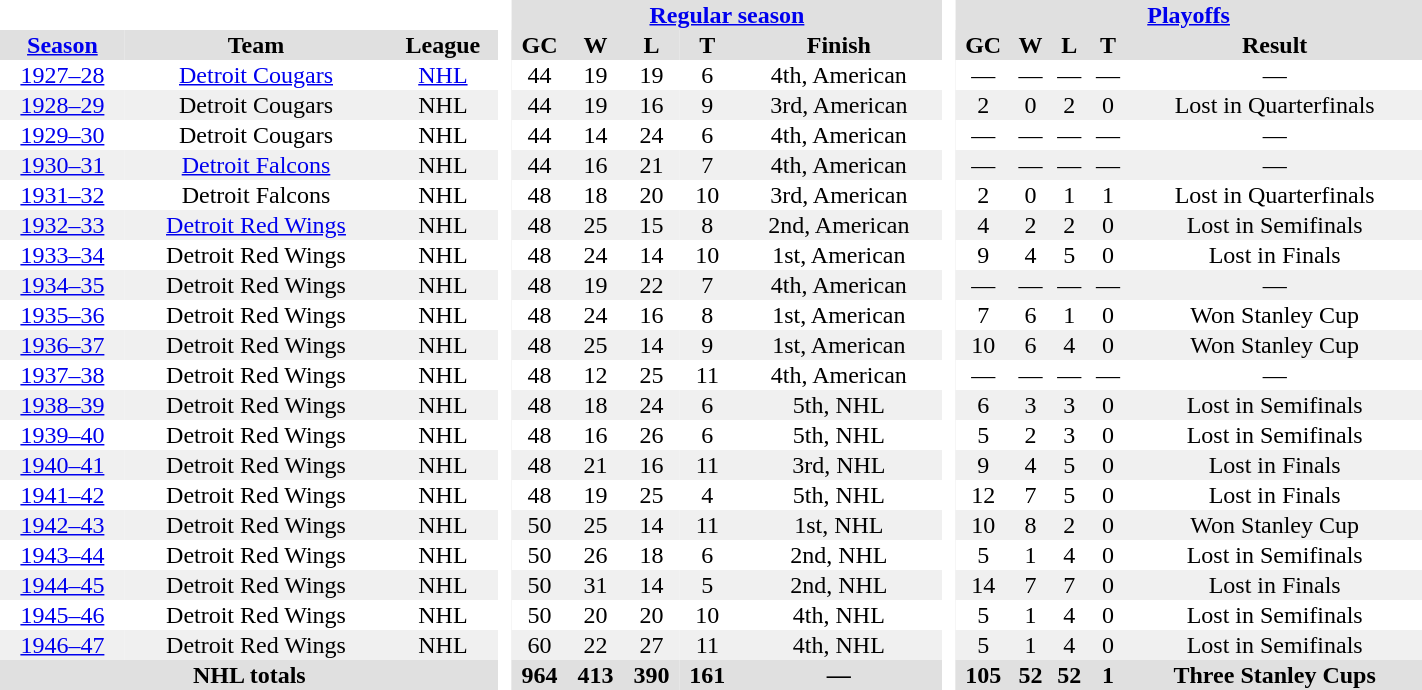<table BORDER="0" CELLPADDING="1" CELLSPACING="0" width="75%" style="text-align:center">
<tr bgcolor="#e0e0e0">
<th colspan="3" bgcolor="#ffffff"> </th>
<th rowspan="99" bgcolor="#ffffff"> </th>
<th colspan="5"><a href='#'>Regular season</a></th>
<th rowspan="99" bgcolor="#ffffff"> </th>
<th colspan="5"><a href='#'>Playoffs</a></th>
</tr>
<tr bgcolor="#e0e0e0">
<th><a href='#'>Season</a></th>
<th>Team</th>
<th>League</th>
<th>GC</th>
<th>W</th>
<th>L</th>
<th>T</th>
<th>Finish</th>
<th>GC</th>
<th>W</th>
<th>L</th>
<th>T</th>
<th>Result</th>
</tr>
<tr>
<td><a href='#'>1927–28</a></td>
<td><a href='#'>Detroit Cougars</a></td>
<td><a href='#'>NHL</a></td>
<td>44</td>
<td>19</td>
<td>19</td>
<td>6</td>
<td>4th, American</td>
<td>—</td>
<td>—</td>
<td>—</td>
<td>—</td>
<td>—</td>
</tr>
<tr bgcolor="#f0f0f0">
<td><a href='#'>1928–29</a></td>
<td>Detroit Cougars</td>
<td>NHL</td>
<td>44</td>
<td>19</td>
<td>16</td>
<td>9</td>
<td>3rd, American</td>
<td>2</td>
<td>0</td>
<td>2</td>
<td>0</td>
<td>Lost in Quarterfinals</td>
</tr>
<tr>
<td><a href='#'>1929–30</a></td>
<td>Detroit Cougars</td>
<td>NHL</td>
<td>44</td>
<td>14</td>
<td>24</td>
<td>6</td>
<td>4th, American</td>
<td>—</td>
<td>—</td>
<td>—</td>
<td>—</td>
<td>—</td>
</tr>
<tr bgcolor="#f0f0f0">
<td><a href='#'>1930–31</a></td>
<td><a href='#'>Detroit Falcons</a></td>
<td>NHL</td>
<td>44</td>
<td>16</td>
<td>21</td>
<td>7</td>
<td>4th, American</td>
<td>—</td>
<td>—</td>
<td>—</td>
<td>—</td>
<td>—</td>
</tr>
<tr>
<td><a href='#'>1931–32</a></td>
<td>Detroit Falcons</td>
<td>NHL</td>
<td>48</td>
<td>18</td>
<td>20</td>
<td>10</td>
<td>3rd, American</td>
<td>2</td>
<td>0</td>
<td>1</td>
<td>1</td>
<td>Lost in Quarterfinals</td>
</tr>
<tr bgcolor="#f0f0f0">
<td><a href='#'>1932–33</a></td>
<td><a href='#'>Detroit Red Wings</a></td>
<td>NHL</td>
<td>48</td>
<td>25</td>
<td>15</td>
<td>8</td>
<td>2nd, American</td>
<td>4</td>
<td>2</td>
<td>2</td>
<td>0</td>
<td>Lost in Semifinals</td>
</tr>
<tr>
<td><a href='#'>1933–34</a></td>
<td>Detroit Red Wings</td>
<td>NHL</td>
<td>48</td>
<td>24</td>
<td>14</td>
<td>10</td>
<td>1st, American</td>
<td>9</td>
<td>4</td>
<td>5</td>
<td>0</td>
<td>Lost in Finals</td>
</tr>
<tr bgcolor="#f0f0f0">
<td><a href='#'>1934–35</a></td>
<td>Detroit Red Wings</td>
<td>NHL</td>
<td>48</td>
<td>19</td>
<td>22</td>
<td>7</td>
<td>4th, American</td>
<td>—</td>
<td>—</td>
<td>—</td>
<td>—</td>
<td>—</td>
</tr>
<tr>
<td><a href='#'>1935–36</a></td>
<td>Detroit Red Wings</td>
<td>NHL</td>
<td>48</td>
<td>24</td>
<td>16</td>
<td>8</td>
<td>1st, American</td>
<td>7</td>
<td>6</td>
<td>1</td>
<td>0</td>
<td>Won Stanley Cup</td>
</tr>
<tr bgcolor="#f0f0f0">
<td><a href='#'>1936–37</a></td>
<td>Detroit Red Wings</td>
<td>NHL</td>
<td>48</td>
<td>25</td>
<td>14</td>
<td>9</td>
<td>1st, American</td>
<td>10</td>
<td>6</td>
<td>4</td>
<td>0</td>
<td>Won Stanley Cup</td>
</tr>
<tr>
<td><a href='#'>1937–38</a></td>
<td>Detroit Red Wings</td>
<td>NHL</td>
<td>48</td>
<td>12</td>
<td>25</td>
<td>11</td>
<td>4th, American</td>
<td>—</td>
<td>—</td>
<td>—</td>
<td>—</td>
<td>—</td>
</tr>
<tr bgcolor="#f0f0f0">
<td><a href='#'>1938–39</a></td>
<td>Detroit Red Wings</td>
<td>NHL</td>
<td>48</td>
<td>18</td>
<td>24</td>
<td>6</td>
<td>5th, NHL</td>
<td>6</td>
<td>3</td>
<td>3</td>
<td>0</td>
<td>Lost in Semifinals</td>
</tr>
<tr>
<td><a href='#'>1939–40</a></td>
<td>Detroit Red Wings</td>
<td>NHL</td>
<td>48</td>
<td>16</td>
<td>26</td>
<td>6</td>
<td>5th, NHL</td>
<td>5</td>
<td>2</td>
<td>3</td>
<td>0</td>
<td>Lost in Semifinals</td>
</tr>
<tr bgcolor="#f0f0f0">
<td><a href='#'>1940–41</a></td>
<td>Detroit Red Wings</td>
<td>NHL</td>
<td>48</td>
<td>21</td>
<td>16</td>
<td>11</td>
<td>3rd, NHL</td>
<td>9</td>
<td>4</td>
<td>5</td>
<td>0</td>
<td>Lost in Finals</td>
</tr>
<tr>
<td><a href='#'>1941–42</a></td>
<td>Detroit Red Wings</td>
<td>NHL</td>
<td>48</td>
<td>19</td>
<td>25</td>
<td>4</td>
<td>5th, NHL</td>
<td>12</td>
<td>7</td>
<td>5</td>
<td>0</td>
<td>Lost in Finals</td>
</tr>
<tr bgcolor="#f0f0f0">
<td><a href='#'>1942–43</a></td>
<td>Detroit Red Wings</td>
<td>NHL</td>
<td>50</td>
<td>25</td>
<td>14</td>
<td>11</td>
<td>1st, NHL</td>
<td>10</td>
<td>8</td>
<td>2</td>
<td>0</td>
<td>Won Stanley Cup</td>
</tr>
<tr>
<td><a href='#'>1943–44</a></td>
<td>Detroit Red Wings</td>
<td>NHL</td>
<td>50</td>
<td>26</td>
<td>18</td>
<td>6</td>
<td>2nd, NHL</td>
<td>5</td>
<td>1</td>
<td>4</td>
<td>0</td>
<td>Lost in Semifinals</td>
</tr>
<tr bgcolor="#f0f0f0">
<td><a href='#'>1944–45</a></td>
<td>Detroit Red Wings</td>
<td>NHL</td>
<td>50</td>
<td>31</td>
<td>14</td>
<td>5</td>
<td>2nd, NHL</td>
<td>14</td>
<td>7</td>
<td>7</td>
<td>0</td>
<td>Lost in Finals</td>
</tr>
<tr>
<td><a href='#'>1945–46</a></td>
<td>Detroit Red Wings</td>
<td>NHL</td>
<td>50</td>
<td>20</td>
<td>20</td>
<td>10</td>
<td>4th, NHL</td>
<td>5</td>
<td>1</td>
<td>4</td>
<td>0</td>
<td>Lost in Semifinals</td>
</tr>
<tr bgcolor="#f0f0f0">
<td><a href='#'>1946–47</a></td>
<td>Detroit Red Wings</td>
<td>NHL</td>
<td>60</td>
<td>22</td>
<td>27</td>
<td>11</td>
<td>4th, NHL</td>
<td>5</td>
<td>1</td>
<td>4</td>
<td>0</td>
<td>Lost in Semifinals</td>
</tr>
<tr bgcolor="#e0e0e0">
<th colspan="3">NHL totals</th>
<th>964</th>
<th>413</th>
<th>390</th>
<th>161</th>
<th>—</th>
<th>105</th>
<th>52</th>
<th>52</th>
<th>1</th>
<th>Three Stanley Cups</th>
</tr>
</table>
